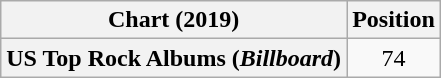<table class="wikitable plainrowheaders" style="text-align:center">
<tr>
<th scope="col">Chart (2019)</th>
<th scope="col">Position</th>
</tr>
<tr>
<th scope="row">US Top Rock Albums (<em>Billboard</em>)</th>
<td>74</td>
</tr>
</table>
